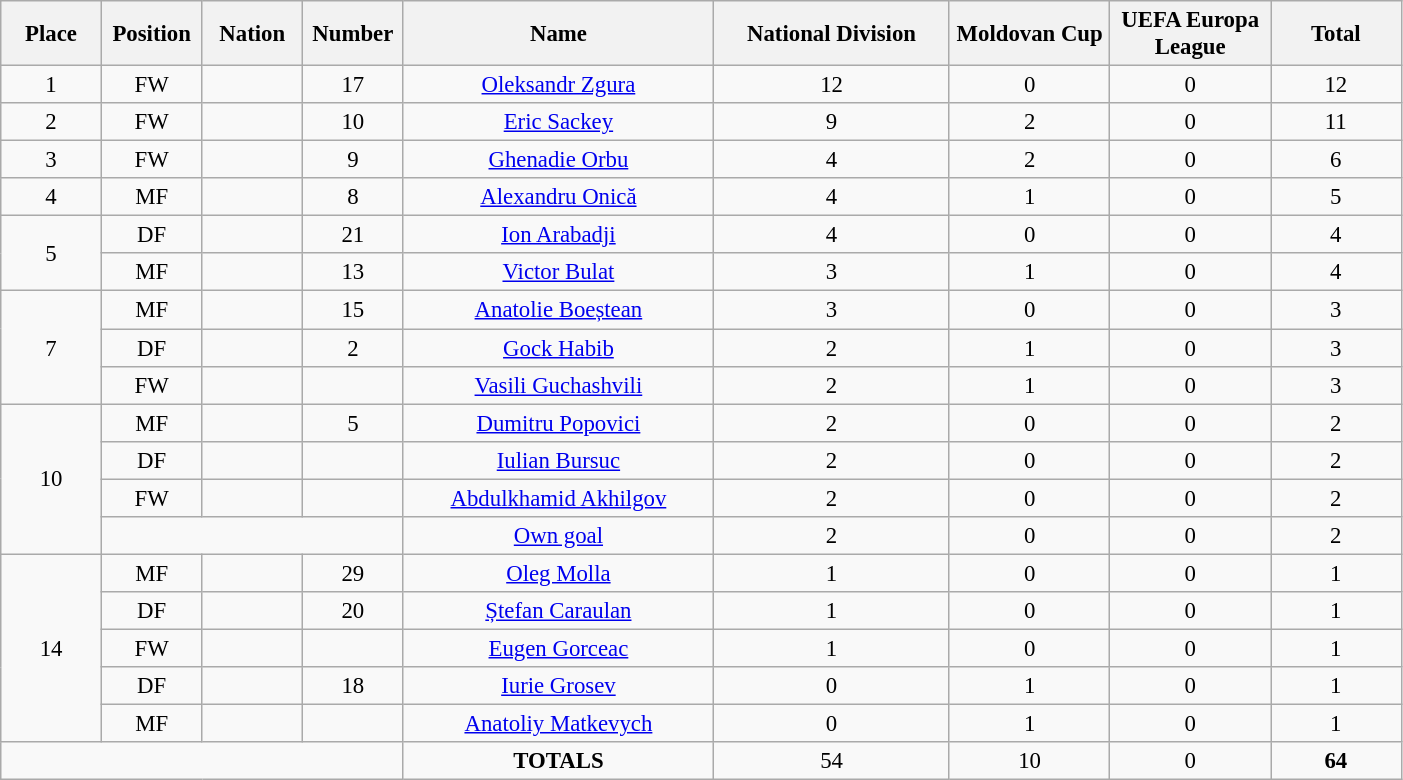<table class="wikitable" style="font-size: 95%; text-align: center;">
<tr>
<th width=60>Place</th>
<th width=60>Position</th>
<th width=60>Nation</th>
<th width=60>Number</th>
<th width=200>Name</th>
<th width=150>National Division</th>
<th width=100>Moldovan Cup</th>
<th width=100>UEFA Europa League</th>
<th width=80><strong>Total</strong></th>
</tr>
<tr>
<td>1</td>
<td>FW</td>
<td></td>
<td>17</td>
<td><a href='#'>Oleksandr Zgura</a></td>
<td>12</td>
<td>0</td>
<td>0</td>
<td>12</td>
</tr>
<tr>
<td>2</td>
<td>FW</td>
<td></td>
<td>10</td>
<td><a href='#'>Eric Sackey</a></td>
<td>9</td>
<td>2</td>
<td>0</td>
<td>11</td>
</tr>
<tr>
<td>3</td>
<td>FW</td>
<td></td>
<td>9</td>
<td><a href='#'>Ghenadie Orbu</a></td>
<td>4</td>
<td>2</td>
<td>0</td>
<td>6</td>
</tr>
<tr>
<td>4</td>
<td>MF</td>
<td></td>
<td>8</td>
<td><a href='#'>Alexandru Onică</a></td>
<td>4</td>
<td>1</td>
<td>0</td>
<td>5</td>
</tr>
<tr>
<td rowspan="2">5</td>
<td>DF</td>
<td></td>
<td>21</td>
<td><a href='#'>Ion Arabadji</a></td>
<td>4</td>
<td>0</td>
<td>0</td>
<td>4</td>
</tr>
<tr>
<td>MF</td>
<td></td>
<td>13</td>
<td><a href='#'>Victor Bulat</a></td>
<td>3</td>
<td>1</td>
<td>0</td>
<td>4</td>
</tr>
<tr>
<td rowspan="3">7</td>
<td>MF</td>
<td></td>
<td>15</td>
<td><a href='#'>Anatolie Boeștean</a></td>
<td>3</td>
<td>0</td>
<td>0</td>
<td>3</td>
</tr>
<tr>
<td>DF</td>
<td></td>
<td>2</td>
<td><a href='#'>Gock Habib</a></td>
<td>2</td>
<td>1</td>
<td>0</td>
<td>3</td>
</tr>
<tr>
<td>FW</td>
<td></td>
<td></td>
<td><a href='#'>Vasili Guchashvili</a></td>
<td>2</td>
<td>1</td>
<td>0</td>
<td>3</td>
</tr>
<tr>
<td rowspan="4">10</td>
<td>MF</td>
<td></td>
<td>5</td>
<td><a href='#'>Dumitru Popovici</a></td>
<td>2</td>
<td>0</td>
<td>0</td>
<td>2</td>
</tr>
<tr>
<td>DF</td>
<td></td>
<td></td>
<td><a href='#'>Iulian Bursuc</a></td>
<td>2</td>
<td>0</td>
<td>0</td>
<td>2</td>
</tr>
<tr>
<td>FW</td>
<td></td>
<td></td>
<td><a href='#'>Abdulkhamid Akhilgov</a></td>
<td>2</td>
<td>0</td>
<td>0</td>
<td>2</td>
</tr>
<tr>
<td colspan="3"></td>
<td><a href='#'>Own goal</a></td>
<td>2</td>
<td>0</td>
<td>0</td>
<td>2</td>
</tr>
<tr>
<td rowspan="5">14</td>
<td>MF</td>
<td></td>
<td>29</td>
<td><a href='#'>Oleg Molla</a></td>
<td>1</td>
<td>0</td>
<td>0</td>
<td>1</td>
</tr>
<tr>
<td>DF</td>
<td></td>
<td>20</td>
<td><a href='#'>Ștefan Caraulan</a></td>
<td>1</td>
<td>0</td>
<td>0</td>
<td>1</td>
</tr>
<tr>
<td>FW</td>
<td></td>
<td></td>
<td><a href='#'>Eugen Gorceac</a></td>
<td>1</td>
<td>0</td>
<td>0</td>
<td>1</td>
</tr>
<tr>
<td>DF</td>
<td></td>
<td>18</td>
<td><a href='#'>Iurie Grosev</a></td>
<td>0</td>
<td>1</td>
<td>0</td>
<td>1</td>
</tr>
<tr>
<td>MF</td>
<td></td>
<td></td>
<td><a href='#'>Anatoliy Matkevych</a></td>
<td>0</td>
<td>1</td>
<td>0</td>
<td>1</td>
</tr>
<tr>
<td colspan="4"></td>
<td><strong>TOTALS</strong></td>
<td>54</td>
<td>10</td>
<td>0</td>
<td><strong>64</strong></td>
</tr>
</table>
